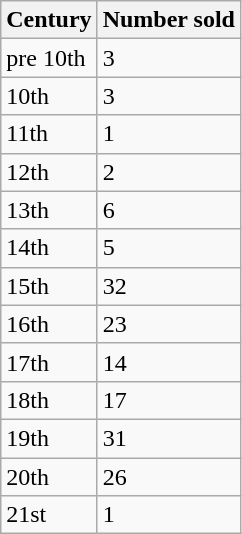<table class="wikitable sortable">
<tr>
<th>Century</th>
<th>Number sold</th>
</tr>
<tr>
<td>pre 10th</td>
<td>3</td>
</tr>
<tr>
<td>10th</td>
<td>3</td>
</tr>
<tr>
<td>11th</td>
<td>1</td>
</tr>
<tr>
<td>12th</td>
<td>2</td>
</tr>
<tr>
<td>13th</td>
<td>6</td>
</tr>
<tr>
<td>14th</td>
<td>5</td>
</tr>
<tr>
<td>15th</td>
<td>32</td>
</tr>
<tr>
<td>16th</td>
<td>23</td>
</tr>
<tr>
<td>17th</td>
<td>14</td>
</tr>
<tr>
<td>18th</td>
<td>17</td>
</tr>
<tr>
<td>19th</td>
<td>31</td>
</tr>
<tr>
<td>20th</td>
<td>26</td>
</tr>
<tr>
<td>21st</td>
<td>1</td>
</tr>
</table>
